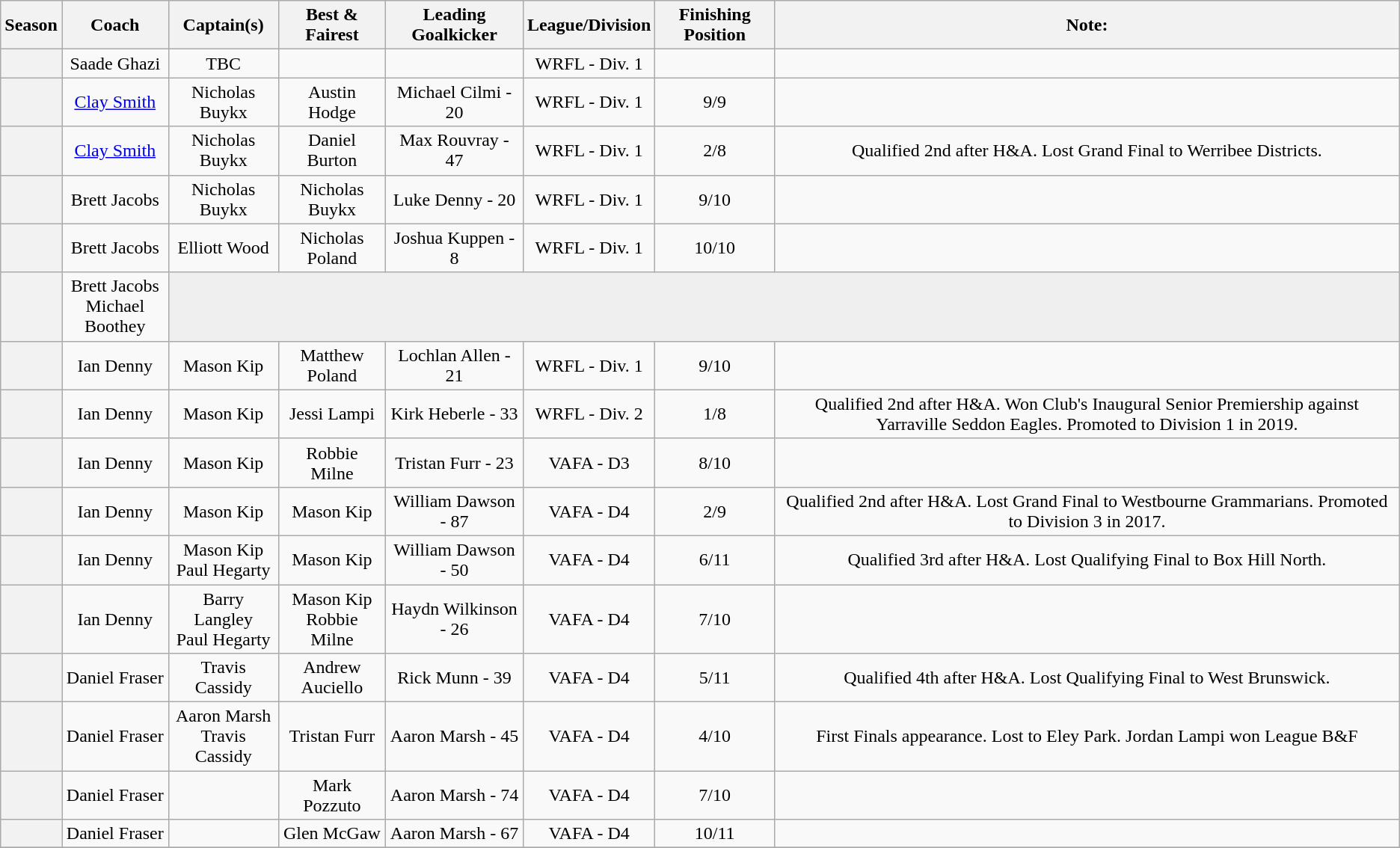<table class="wikitable plainrowheaders sortable" style="text-align:center;">
<tr>
<th scope="col">Season</th>
<th scope="col">Coach</th>
<th scope="col">Captain(s)</th>
<th scope="col">Best &<br>Fairest</th>
<th scope="col">Leading<br>Goalkicker</th>
<th scope="col">League/Division</th>
<th scope="col">Finishing Position</th>
<th scope="col">Note:</th>
</tr>
<tr>
<th scope="row"></th>
<td>Saade Ghazi</td>
<td>TBC</td>
<td></td>
<td></td>
<td>WRFL - Div. 1</td>
<td></td>
<td></td>
</tr>
<tr>
<th scope="row"></th>
<td><a href='#'>Clay Smith</a></td>
<td>Nicholas Buykx</td>
<td>Austin Hodge</td>
<td>Michael Cilmi - 20</td>
<td>WRFL - Div. 1</td>
<td>9/9</td>
<td></td>
</tr>
<tr>
<th scope="row"></th>
<td><a href='#'>Clay Smith</a></td>
<td>Nicholas Buykx</td>
<td>Daniel Burton</td>
<td>Max Rouvray - 47</td>
<td>WRFL - Div. 1</td>
<td>2/8</td>
<td>Qualified 2nd after H&A. Lost Grand Final to Werribee Districts.</td>
</tr>
<tr>
<th scope="row"></th>
<td>Brett Jacobs</td>
<td>Nicholas Buykx</td>
<td>Nicholas Buykx</td>
<td>Luke Denny - 20</td>
<td>WRFL - Div. 1</td>
<td>9/10</td>
<td></td>
</tr>
<tr>
<th scope="row"></th>
<td>Brett Jacobs</td>
<td>Elliott Wood</td>
<td>Nicholas Poland</td>
<td>Joshua Kuppen - 8</td>
<td>WRFL - Div. 1</td>
<td>10/10</td>
<td></td>
</tr>
<tr>
<th scope="row"></th>
<td>Brett Jacobs<br>Michael Boothey</td>
<td colspan=6 style=background:#efefef></td>
</tr>
<tr>
<th scope="row"></th>
<td>Ian Denny</td>
<td>Mason Kip</td>
<td>Matthew Poland</td>
<td>Lochlan Allen - 21</td>
<td>WRFL - Div. 1</td>
<td>9/10</td>
<td></td>
</tr>
<tr>
<th scope="row"></th>
<td>Ian Denny</td>
<td>Mason Kip</td>
<td>Jessi Lampi</td>
<td>Kirk Heberle - 33</td>
<td>WRFL - Div. 2</td>
<td>1/8</td>
<td>Qualified 2nd after H&A. Won Club's Inaugural Senior Premiership against Yarraville Seddon Eagles. Promoted to Division 1 in 2019.</td>
</tr>
<tr>
<th scope="row"></th>
<td>Ian Denny</td>
<td>Mason Kip</td>
<td>Robbie Milne</td>
<td>Tristan Furr - 23</td>
<td>VAFA - D3</td>
<td>8/10</td>
<td></td>
</tr>
<tr>
<th scope="row"></th>
<td>Ian Denny</td>
<td>Mason Kip</td>
<td>Mason Kip</td>
<td>William Dawson - 87</td>
<td>VAFA - D4</td>
<td>2/9</td>
<td>Qualified 2nd after H&A. Lost Grand Final to Westbourne Grammarians. Promoted to Division 3 in 2017.</td>
</tr>
<tr>
<th scope="row"></th>
<td>Ian Denny</td>
<td>Mason Kip<br>Paul Hegarty</td>
<td>Mason Kip</td>
<td>William Dawson - 50</td>
<td>VAFA - D4</td>
<td>6/11</td>
<td>Qualified 3rd after H&A. Lost Qualifying Final to Box Hill North.</td>
</tr>
<tr>
<th scope="row"></th>
<td>Ian Denny</td>
<td>Barry Langley<br>Paul Hegarty</td>
<td>Mason Kip<br>Robbie Milne</td>
<td>Haydn Wilkinson - 26</td>
<td>VAFA - D4</td>
<td>7/10</td>
<td></td>
</tr>
<tr>
<th scope="row"></th>
<td>Daniel Fraser</td>
<td>Travis Cassidy</td>
<td>Andrew Auciello</td>
<td>Rick Munn - 39</td>
<td>VAFA - D4</td>
<td>5/11</td>
<td>Qualified 4th after H&A. Lost Qualifying Final to West Brunswick.</td>
</tr>
<tr>
<th scope="row"></th>
<td>Daniel Fraser</td>
<td>Aaron Marsh<br>Travis Cassidy</td>
<td>Tristan Furr</td>
<td>Aaron Marsh - 45</td>
<td>VAFA - D4</td>
<td>4/10</td>
<td>First Finals appearance. Lost to Eley Park. Jordan Lampi won League B&F</td>
</tr>
<tr>
<th scope="row"></th>
<td>Daniel Fraser</td>
<td></td>
<td>Mark Pozzuto</td>
<td>Aaron Marsh - 74</td>
<td>VAFA - D4</td>
<td>7/10</td>
<td></td>
</tr>
<tr>
<th scope="row"></th>
<td>Daniel Fraser</td>
<td></td>
<td>Glen McGaw</td>
<td>Aaron Marsh - 67</td>
<td>VAFA - D4</td>
<td>10/11</td>
<td></td>
</tr>
<tr>
</tr>
</table>
